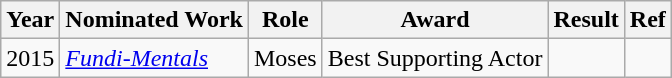<table class="wikitable">
<tr>
<th>Year</th>
<th>Nominated Work</th>
<th>Role</th>
<th>Award</th>
<th>Result</th>
<th>Ref</th>
</tr>
<tr>
<td>2015</td>
<td><em><a href='#'>Fundi-Mentals</a></em></td>
<td>Moses</td>
<td>Best Supporting Actor</td>
<td></td>
<td></td>
</tr>
</table>
